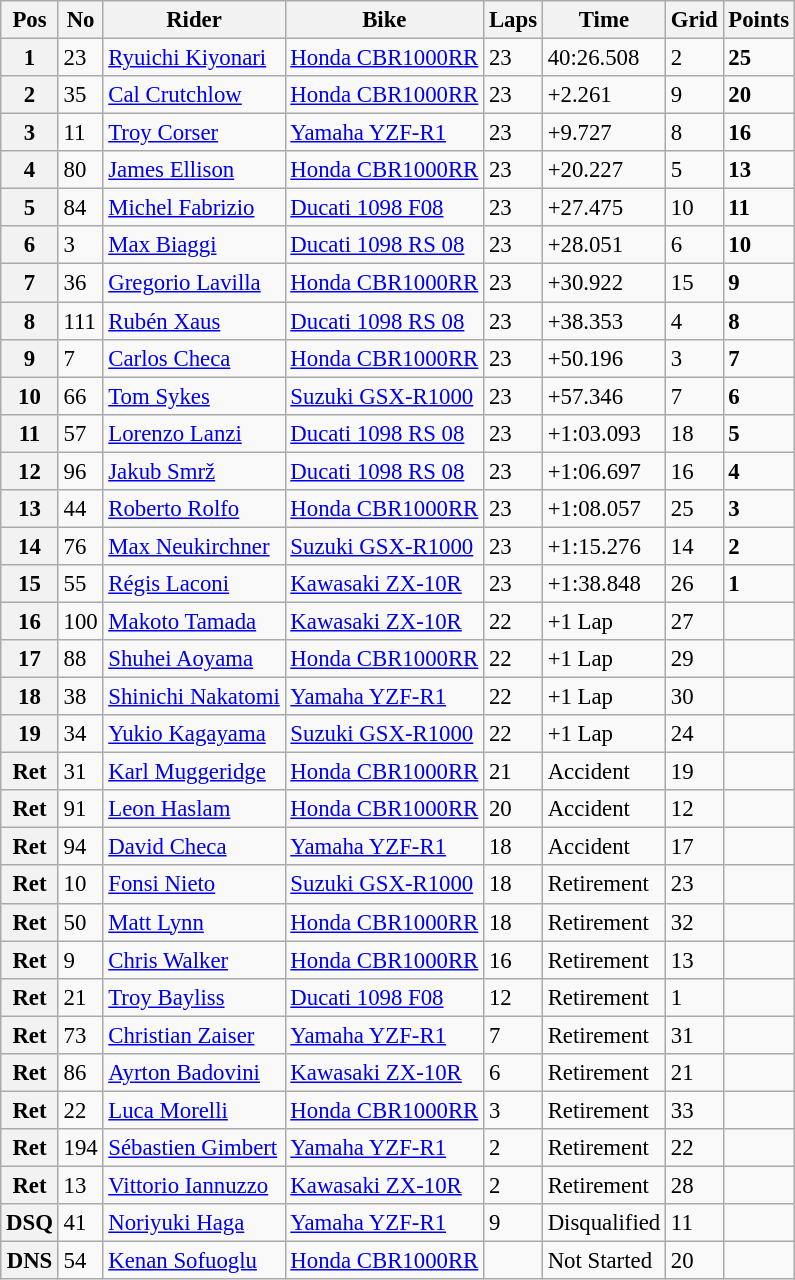<table class="wikitable" style="font-size: 95%;">
<tr>
<th>Pos</th>
<th>No</th>
<th>Rider</th>
<th>Bike</th>
<th>Laps</th>
<th>Time</th>
<th>Grid</th>
<th>Points</th>
</tr>
<tr>
<th>1</th>
<td>23</td>
<td> <a href='#'>Ryuichi Kiyonari</a></td>
<td><a href='#'>Honda CBR1000RR</a></td>
<td>23</td>
<td>40:26.508</td>
<td>2</td>
<td><strong>25</strong></td>
</tr>
<tr>
<th>2</th>
<td>35</td>
<td> <a href='#'>Cal Crutchlow</a></td>
<td><a href='#'>Honda CBR1000RR</a></td>
<td>23</td>
<td>+2.261</td>
<td>9</td>
<td><strong>20</strong></td>
</tr>
<tr>
<th>3</th>
<td>11</td>
<td> <a href='#'>Troy Corser</a></td>
<td><a href='#'>Yamaha YZF-R1</a></td>
<td>23</td>
<td>+9.727</td>
<td>8</td>
<td><strong>16</strong></td>
</tr>
<tr>
<th>4</th>
<td>80</td>
<td> <a href='#'>James Ellison</a></td>
<td><a href='#'>Honda CBR1000RR</a></td>
<td>23</td>
<td>+20.227</td>
<td>5</td>
<td><strong>13</strong></td>
</tr>
<tr>
<th>5</th>
<td>84</td>
<td> <a href='#'>Michel Fabrizio</a></td>
<td><a href='#'>Ducati 1098 F08</a></td>
<td>23</td>
<td>+27.475</td>
<td>10</td>
<td><strong>11</strong></td>
</tr>
<tr>
<th>6</th>
<td>3</td>
<td> <a href='#'>Max Biaggi</a></td>
<td><a href='#'>Ducati 1098 RS 08</a></td>
<td>23</td>
<td>+28.051</td>
<td>6</td>
<td><strong>10</strong></td>
</tr>
<tr>
<th>7</th>
<td>36</td>
<td> <a href='#'>Gregorio Lavilla</a></td>
<td><a href='#'>Honda CBR1000RR</a></td>
<td>23</td>
<td>+30.922</td>
<td>15</td>
<td><strong>9</strong></td>
</tr>
<tr>
<th>8</th>
<td>111</td>
<td> <a href='#'>Rubén Xaus</a></td>
<td><a href='#'>Ducati 1098 RS 08</a></td>
<td>23</td>
<td>+38.353</td>
<td>4</td>
<td><strong>8</strong></td>
</tr>
<tr>
<th>9</th>
<td>7</td>
<td> <a href='#'>Carlos Checa</a></td>
<td><a href='#'>Honda CBR1000RR</a></td>
<td>23</td>
<td>+50.196</td>
<td>3</td>
<td><strong>7</strong></td>
</tr>
<tr>
<th>10</th>
<td>66</td>
<td> <a href='#'>Tom Sykes</a></td>
<td><a href='#'>Suzuki GSX-R1000</a></td>
<td>23</td>
<td>+57.346</td>
<td>7</td>
<td><strong>6</strong></td>
</tr>
<tr>
<th>11</th>
<td>57</td>
<td> <a href='#'>Lorenzo Lanzi</a></td>
<td><a href='#'>Ducati 1098 RS 08</a></td>
<td>23</td>
<td>+1:03.093</td>
<td>18</td>
<td><strong>5</strong></td>
</tr>
<tr>
<th>12</th>
<td>96</td>
<td> <a href='#'>Jakub Smrž</a></td>
<td><a href='#'>Ducati 1098 RS 08</a></td>
<td>23</td>
<td>+1:06.697</td>
<td>16</td>
<td><strong>4</strong></td>
</tr>
<tr>
<th>13</th>
<td>44</td>
<td> <a href='#'>Roberto Rolfo</a></td>
<td><a href='#'>Honda CBR1000RR</a></td>
<td>23</td>
<td>+1:08.057</td>
<td>25</td>
<td><strong>3</strong></td>
</tr>
<tr>
<th>14</th>
<td>76</td>
<td> <a href='#'>Max Neukirchner</a></td>
<td><a href='#'>Suzuki GSX-R1000</a></td>
<td>23</td>
<td>+1:15.276</td>
<td>14</td>
<td><strong>2</strong></td>
</tr>
<tr>
<th>15</th>
<td>55</td>
<td> <a href='#'>Régis Laconi</a></td>
<td><a href='#'>Kawasaki ZX-10R</a></td>
<td>23</td>
<td>+1:38.848</td>
<td>26</td>
<td><strong>1</strong></td>
</tr>
<tr>
<th>16</th>
<td>100</td>
<td> <a href='#'>Makoto Tamada</a></td>
<td><a href='#'>Kawasaki ZX-10R</a></td>
<td>22</td>
<td>+1 Lap</td>
<td>27</td>
<td></td>
</tr>
<tr>
<th>17</th>
<td>88</td>
<td> <a href='#'>Shuhei Aoyama</a></td>
<td><a href='#'>Honda CBR1000RR</a></td>
<td>22</td>
<td>+1 Lap</td>
<td>29</td>
<td></td>
</tr>
<tr>
<th>18</th>
<td>38</td>
<td> <a href='#'>Shinichi Nakatomi</a></td>
<td><a href='#'>Yamaha YZF-R1</a></td>
<td>22</td>
<td>+1 Lap</td>
<td>30</td>
<td></td>
</tr>
<tr>
<th>19</th>
<td>34</td>
<td> <a href='#'>Yukio Kagayama</a></td>
<td><a href='#'>Suzuki GSX-R1000</a></td>
<td>22</td>
<td>+1 Lap</td>
<td>24</td>
<td></td>
</tr>
<tr>
<th>Ret</th>
<td>31</td>
<td> <a href='#'>Karl Muggeridge</a></td>
<td><a href='#'>Honda CBR1000RR</a></td>
<td>21</td>
<td>Accident</td>
<td>19</td>
<td></td>
</tr>
<tr>
<th>Ret</th>
<td>91</td>
<td> <a href='#'>Leon Haslam</a></td>
<td><a href='#'>Honda CBR1000RR</a></td>
<td>20</td>
<td>Accident</td>
<td>12</td>
<td></td>
</tr>
<tr>
<th>Ret</th>
<td>94</td>
<td> <a href='#'>David Checa</a></td>
<td><a href='#'>Yamaha YZF-R1</a></td>
<td>18</td>
<td>Accident</td>
<td>17</td>
<td></td>
</tr>
<tr>
<th>Ret</th>
<td>10</td>
<td> <a href='#'>Fonsi Nieto</a></td>
<td><a href='#'>Suzuki GSX-R1000</a></td>
<td>18</td>
<td>Retirement</td>
<td>23</td>
<td></td>
</tr>
<tr>
<th>Ret</th>
<td>50</td>
<td> <a href='#'>Matt Lynn</a></td>
<td><a href='#'>Honda CBR1000RR</a></td>
<td>18</td>
<td>Retirement</td>
<td>32</td>
<td></td>
</tr>
<tr>
<th>Ret</th>
<td>9</td>
<td> <a href='#'>Chris Walker</a></td>
<td><a href='#'>Honda CBR1000RR</a></td>
<td>16</td>
<td>Retirement</td>
<td>13</td>
<td></td>
</tr>
<tr>
<th>Ret</th>
<td>21</td>
<td> <a href='#'>Troy Bayliss</a></td>
<td><a href='#'>Ducati 1098 F08</a></td>
<td>12</td>
<td>Retirement</td>
<td>1</td>
<td></td>
</tr>
<tr>
<th>Ret</th>
<td>73</td>
<td> <a href='#'>Christian Zaiser</a></td>
<td><a href='#'>Yamaha YZF-R1</a></td>
<td>7</td>
<td>Retirement</td>
<td>31</td>
<td></td>
</tr>
<tr>
<th>Ret</th>
<td>86</td>
<td> <a href='#'>Ayrton Badovini</a></td>
<td><a href='#'>Kawasaki ZX-10R</a></td>
<td>6</td>
<td>Retirement</td>
<td>21</td>
<td></td>
</tr>
<tr>
<th>Ret</th>
<td>22</td>
<td> <a href='#'>Luca Morelli</a></td>
<td><a href='#'>Honda CBR1000RR</a></td>
<td>3</td>
<td>Retirement</td>
<td>33</td>
<td></td>
</tr>
<tr>
<th>Ret</th>
<td>194</td>
<td> <a href='#'>Sébastien Gimbert</a></td>
<td><a href='#'>Yamaha YZF-R1</a></td>
<td>2</td>
<td>Retirement</td>
<td>22</td>
<td></td>
</tr>
<tr>
<th>Ret</th>
<td>13</td>
<td> <a href='#'>Vittorio Iannuzzo</a></td>
<td><a href='#'>Kawasaki ZX-10R</a></td>
<td>2</td>
<td>Retirement</td>
<td>28</td>
<td></td>
</tr>
<tr>
<th>DSQ</th>
<td>41</td>
<td> <a href='#'>Noriyuki Haga</a></td>
<td><a href='#'>Yamaha YZF-R1</a></td>
<td>9</td>
<td>Disqualified</td>
<td>11</td>
<td></td>
</tr>
<tr>
<th>DNS</th>
<td>54</td>
<td> <a href='#'>Kenan Sofuoglu</a></td>
<td><a href='#'>Honda CBR1000RR</a></td>
<td></td>
<td>Not Started</td>
<td>20</td>
<td></td>
</tr>
</table>
